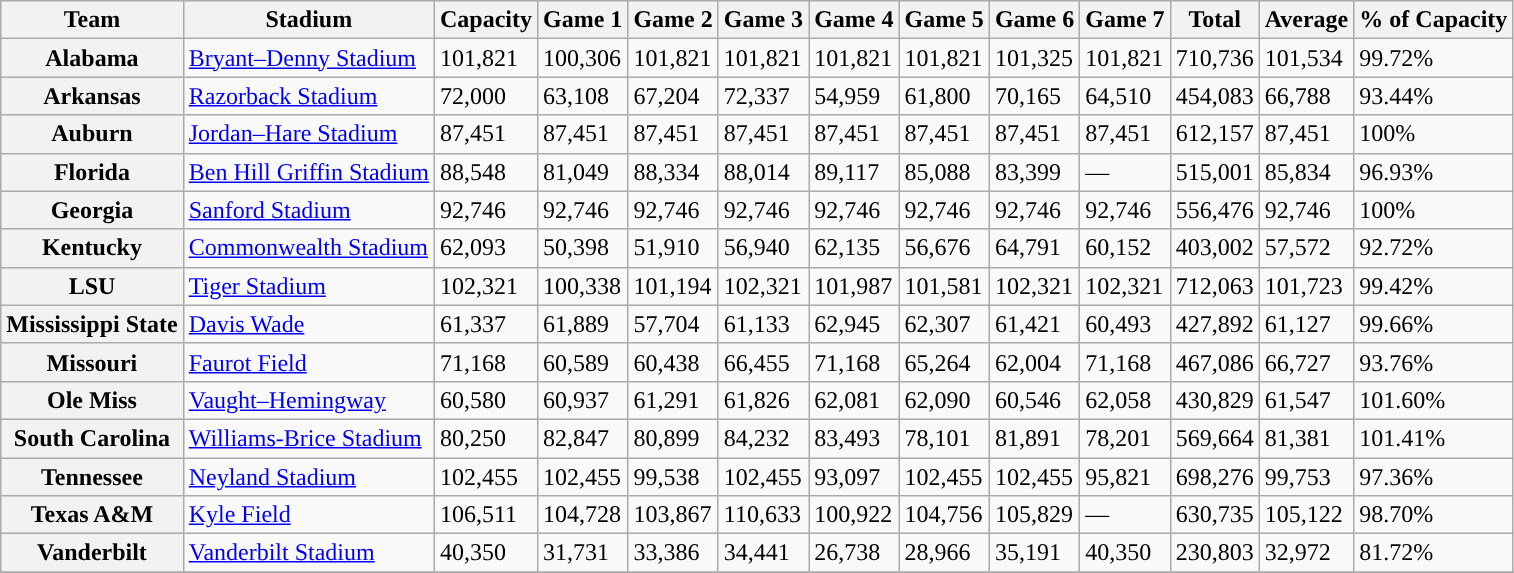<table class="wikitable sortable">
<tr>
<th>Team</th>
<th>Stadium</th>
<th>Capacity</th>
<th>Game 1</th>
<th>Game 2</th>
<th>Game 3</th>
<th>Game 4</th>
<th>Game 5</th>
<th>Game 6</th>
<th>Game 7</th>
<th>Total</th>
<th>Average</th>
<th>% of Capacity</th>
</tr>
<tr>
<th>Alabama</th>
<td><a href='#'>Bryant–Denny Stadium</a></td>
<td>101,821</td>
<td>100,306</td>
<td>101,821</td>
<td>101,821</td>
<td>101,821</td>
<td>101,821</td>
<td>101,325</td>
<td>101,821</td>
<td>710,736</td>
<td>101,534</td>
<td>99.72%</td>
</tr>
<tr>
<th>Arkansas</th>
<td><a href='#'>Razorback Stadium</a></td>
<td>72,000</td>
<td>63,108</td>
<td>67,204</td>
<td>72,337</td>
<td>54,959</td>
<td>61,800</td>
<td>70,165</td>
<td>64,510</td>
<td>454,083</td>
<td>66,788</td>
<td>93.44%</td>
</tr>
<tr>
<th>Auburn</th>
<td><a href='#'>Jordan–Hare Stadium</a></td>
<td>87,451</td>
<td>87,451</td>
<td>87,451</td>
<td>87,451</td>
<td>87,451</td>
<td>87,451</td>
<td>87,451</td>
<td>87,451</td>
<td>612,157</td>
<td>87,451</td>
<td>100%</td>
</tr>
<tr>
<th>Florida</th>
<td><a href='#'>Ben Hill Griffin Stadium</a></td>
<td>88,548</td>
<td>81,049</td>
<td>88,334</td>
<td>88,014</td>
<td>89,117</td>
<td>85,088</td>
<td>83,399</td>
<td>—</td>
<td>515,001</td>
<td>85,834</td>
<td>96.93%</td>
</tr>
<tr>
<th>Georgia</th>
<td><a href='#'>Sanford Stadium</a></td>
<td>92,746</td>
<td>92,746</td>
<td>92,746</td>
<td>92,746</td>
<td>92,746</td>
<td>92,746</td>
<td>92,746</td>
<td>92,746</td>
<td>556,476</td>
<td>92,746</td>
<td>100%</td>
</tr>
<tr>
<th>Kentucky</th>
<td><a href='#'>Commonwealth Stadium</a></td>
<td>62,093</td>
<td>50,398</td>
<td>51,910</td>
<td>56,940</td>
<td>62,135</td>
<td>56,676</td>
<td>64,791</td>
<td>60,152</td>
<td>403,002</td>
<td>57,572</td>
<td>92.72%</td>
</tr>
<tr>
<th>LSU</th>
<td><a href='#'>Tiger Stadium</a></td>
<td>102,321</td>
<td>100,338</td>
<td>101,194</td>
<td>102,321</td>
<td>101,987</td>
<td>101,581</td>
<td>102,321</td>
<td>102,321</td>
<td>712,063</td>
<td>101,723</td>
<td>99.42%</td>
</tr>
<tr>
<th>Mississippi State</th>
<td><a href='#'>Davis Wade</a></td>
<td>61,337</td>
<td>61,889</td>
<td>57,704</td>
<td>61,133</td>
<td>62,945</td>
<td>62,307</td>
<td>61,421</td>
<td>60,493</td>
<td>427,892</td>
<td>61,127</td>
<td>99.66%</td>
</tr>
<tr>
<th>Missouri</th>
<td><a href='#'>Faurot Field</a></td>
<td>71,168</td>
<td>60,589</td>
<td>60,438</td>
<td>66,455</td>
<td>71,168</td>
<td>65,264</td>
<td>62,004</td>
<td>71,168</td>
<td>467,086</td>
<td>66,727</td>
<td>93.76%</td>
</tr>
<tr>
<th>Ole Miss</th>
<td><a href='#'>Vaught–Hemingway</a></td>
<td>60,580</td>
<td>60,937</td>
<td>61,291</td>
<td>61,826</td>
<td>62,081</td>
<td>62,090</td>
<td>60,546</td>
<td>62,058</td>
<td>430,829</td>
<td>61,547</td>
<td>101.60%</td>
</tr>
<tr>
<th>South Carolina</th>
<td><a href='#'>Williams-Brice Stadium</a></td>
<td>80,250</td>
<td>82,847</td>
<td>80,899</td>
<td>84,232</td>
<td>83,493</td>
<td>78,101</td>
<td>81,891</td>
<td>78,201</td>
<td>569,664</td>
<td>81,381</td>
<td>101.41%</td>
</tr>
<tr>
<th>Tennessee</th>
<td><a href='#'>Neyland Stadium</a></td>
<td>102,455</td>
<td>102,455</td>
<td>99,538</td>
<td>102,455</td>
<td>93,097</td>
<td>102,455</td>
<td>102,455</td>
<td>95,821</td>
<td>698,276</td>
<td>99,753</td>
<td>97.36%</td>
</tr>
<tr>
<th>Texas A&M</th>
<td><a href='#'>Kyle Field</a></td>
<td>106,511</td>
<td>104,728</td>
<td>103,867</td>
<td>110,633</td>
<td>100,922</td>
<td>104,756</td>
<td>105,829</td>
<td>—</td>
<td>630,735</td>
<td>105,122</td>
<td>98.70%</td>
</tr>
<tr>
<th>Vanderbilt</th>
<td><a href='#'>Vanderbilt Stadium</a></td>
<td>40,350</td>
<td>31,731</td>
<td>33,386</td>
<td>34,441</td>
<td>26,738</td>
<td>28,966</td>
<td>35,191</td>
<td>40,350</td>
<td>230,803</td>
<td>32,972</td>
<td>81.72%</td>
</tr>
<tr>
</tr>
</table>
